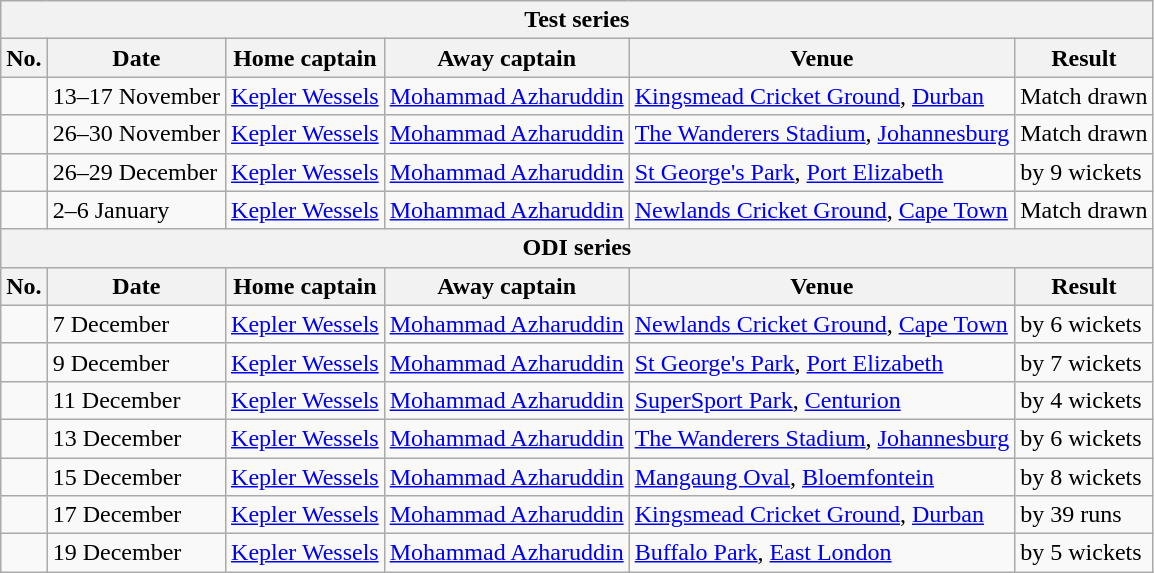<table class="wikitable">
<tr>
<th colspan="9">Test series</th>
</tr>
<tr>
<th>No.</th>
<th>Date</th>
<th>Home captain</th>
<th>Away captain</th>
<th>Venue</th>
<th>Result</th>
</tr>
<tr>
<td></td>
<td>13–17 November</td>
<td><a href='#'>Kepler Wessels</a></td>
<td><a href='#'>Mohammad Azharuddin</a></td>
<td><a href='#'>Kingsmead Cricket Ground</a>, <a href='#'>Durban</a></td>
<td>Match drawn</td>
</tr>
<tr>
<td></td>
<td>26–30 November</td>
<td><a href='#'>Kepler Wessels</a></td>
<td><a href='#'>Mohammad Azharuddin</a></td>
<td><a href='#'>The Wanderers Stadium</a>, <a href='#'>Johannesburg</a></td>
<td>Match drawn</td>
</tr>
<tr>
<td></td>
<td>26–29 December</td>
<td><a href='#'>Kepler Wessels</a></td>
<td><a href='#'>Mohammad Azharuddin</a></td>
<td><a href='#'>St George's Park</a>, <a href='#'>Port Elizabeth</a></td>
<td> by 9 wickets</td>
</tr>
<tr>
<td></td>
<td>2–6 January</td>
<td><a href='#'>Kepler Wessels</a></td>
<td><a href='#'>Mohammad Azharuddin</a></td>
<td><a href='#'>Newlands Cricket Ground</a>, <a href='#'>Cape Town</a></td>
<td>Match drawn</td>
</tr>
<tr>
<th colspan="9">ODI series</th>
</tr>
<tr>
<th>No.</th>
<th>Date</th>
<th>Home captain</th>
<th>Away captain</th>
<th>Venue</th>
<th>Result</th>
</tr>
<tr>
<td></td>
<td>7 December</td>
<td><a href='#'>Kepler Wessels</a></td>
<td><a href='#'>Mohammad Azharuddin</a></td>
<td><a href='#'>Newlands Cricket Ground</a>, <a href='#'>Cape Town</a></td>
<td> by 6 wickets</td>
</tr>
<tr>
<td></td>
<td>9 December</td>
<td><a href='#'>Kepler Wessels</a></td>
<td><a href='#'>Mohammad Azharuddin</a></td>
<td><a href='#'>St George's Park</a>, <a href='#'>Port Elizabeth</a></td>
<td> by 7 wickets</td>
</tr>
<tr>
<td></td>
<td>11 December</td>
<td><a href='#'>Kepler Wessels</a></td>
<td><a href='#'>Mohammad Azharuddin</a></td>
<td><a href='#'>SuperSport Park</a>, <a href='#'>Centurion</a></td>
<td> by 4 wickets</td>
</tr>
<tr>
<td></td>
<td>13 December</td>
<td><a href='#'>Kepler Wessels</a></td>
<td><a href='#'>Mohammad Azharuddin</a></td>
<td><a href='#'>The Wanderers Stadium</a>, <a href='#'>Johannesburg</a></td>
<td> by 6 wickets</td>
</tr>
<tr>
<td></td>
<td>15 December</td>
<td><a href='#'>Kepler Wessels</a></td>
<td><a href='#'>Mohammad Azharuddin</a></td>
<td><a href='#'>Mangaung Oval</a>, <a href='#'>Bloemfontein</a></td>
<td> by 8 wickets</td>
</tr>
<tr>
<td></td>
<td>17 December</td>
<td><a href='#'>Kepler Wessels</a></td>
<td><a href='#'>Mohammad Azharuddin</a></td>
<td><a href='#'>Kingsmead Cricket Ground</a>, <a href='#'>Durban</a></td>
<td> by 39 runs</td>
</tr>
<tr>
<td></td>
<td>19 December</td>
<td><a href='#'>Kepler Wessels</a></td>
<td><a href='#'>Mohammad Azharuddin</a></td>
<td><a href='#'>Buffalo Park</a>, <a href='#'>East London</a></td>
<td> by 5 wickets</td>
</tr>
</table>
